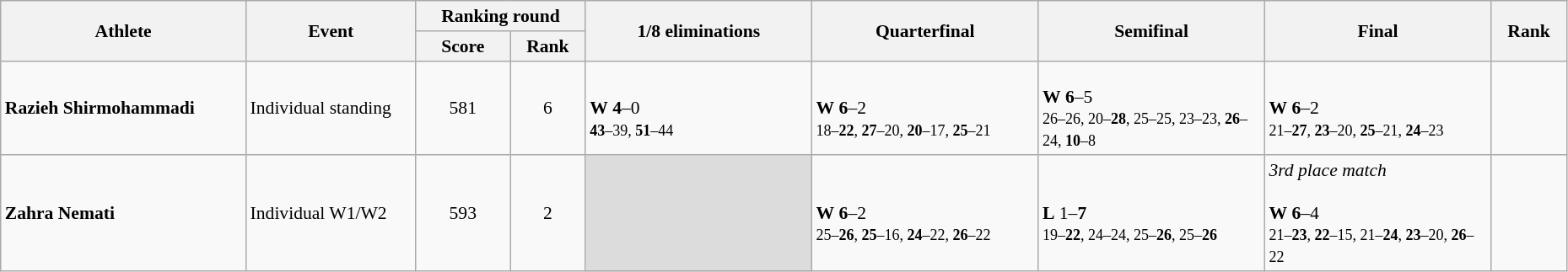<table class="wikitable" width="98%" style="text-align:left; font-size:90%">
<tr>
<th rowspan="2" width="13%">Athlete</th>
<th rowspan="2" width="9%">Event</th>
<th colspan="2">Ranking round</th>
<th rowspan="2" width="12%">1/8 eliminations</th>
<th rowspan="2" width="12%">Quarterfinal</th>
<th rowspan="2" width="12%">Semifinal</th>
<th rowspan="2" width="12%">Final</th>
<th rowspan="2" width="4%">Rank</th>
</tr>
<tr>
<th width="5%">Score</th>
<th width="4%">Rank</th>
</tr>
<tr>
<td><strong>Razieh Shirmohammadi</strong></td>
<td>Individual standing</td>
<td align="center">581</td>
<td align="center">6 <strong></strong></td>
<td><br><strong>W</strong> <strong>4</strong>–0<br><small><strong>43</strong>–39, <strong>51</strong>–44</small></td>
<td><br><strong>W</strong> <strong>6</strong>–2<br><small>18–<strong>22</strong>, <strong>27</strong>–20, <strong>20</strong>–17, <strong>25</strong>–21</small></td>
<td><br><strong>W</strong> <strong>6</strong>–5<br><small>26–26, 20–<strong>28</strong>, 25–25, 23–23, <strong>26</strong>–24, <strong>10</strong>–8</small></td>
<td><br><strong>W</strong> <strong>6</strong>–2<br><small>21–<strong>27</strong>, <strong>23</strong>–20, <strong>25</strong>–21, <strong>24</strong>–23</small></td>
<td align="center"></td>
</tr>
<tr>
<td><strong>Zahra Nemati</strong></td>
<td>Individual W1/W2</td>
<td align="center">593</td>
<td align="center">2 <strong></strong></td>
<td bgcolor=#DCDCDC></td>
<td><br><strong>W</strong> <strong>6</strong>–2<br><small>25–<strong>26</strong>, <strong>25</strong>–16, <strong>24</strong>–22, <strong>26</strong>–22</small></td>
<td><br><strong>L</strong> 1–<strong>7</strong><br><small>19–<strong>22</strong>, 24–24, 25–<strong>26</strong>, 25–<strong>26</strong></small></td>
<td><em>3rd place match</em><br><br><strong>W</strong> <strong>6</strong>–4<br><small>21–<strong>23</strong>, <strong>22</strong>–15, 21–<strong>24</strong>, <strong>23</strong>–20, <strong>26</strong>–22</small></td>
<td align="center"></td>
</tr>
</table>
